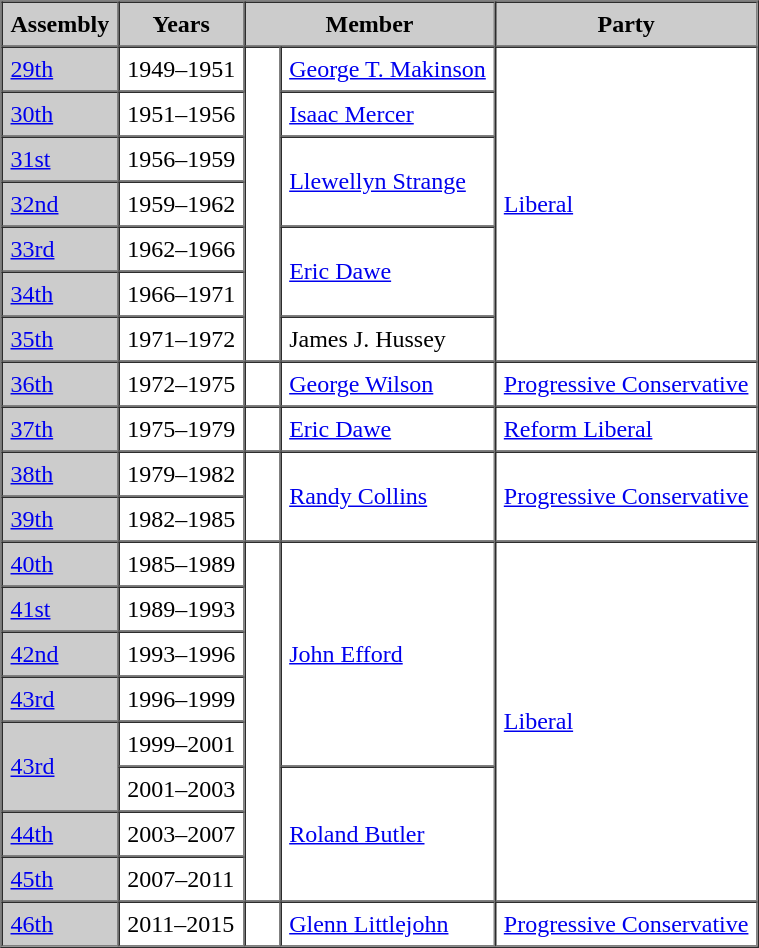<table border=1 cellpadding=5 cellspacing=0>
<tr bgcolor="CCCCCC">
<th>Assembly</th>
<th>Years</th>
<th colspan="2">Member</th>
<th>Party</th>
</tr>
<tr>
<td bgcolor="CCCCCC"><a href='#'>29th</a></td>
<td>1949–1951</td>
<td rowspan=7 >   </td>
<td rowspan=1><a href='#'>George T. Makinson</a></td>
<td rowspan=7><a href='#'>Liberal</a></td>
</tr>
<tr>
<td bgcolor="CCCCCC"><a href='#'>30th</a></td>
<td>1951–1956</td>
<td><a href='#'>Isaac Mercer</a></td>
</tr>
<tr>
<td bgcolor="CCCCCC"><a href='#'>31st</a></td>
<td>1956–1959</td>
<td rowspan=2><a href='#'>Llewellyn Strange</a></td>
</tr>
<tr>
<td bgcolor="CCCCCC"><a href='#'>32nd</a></td>
<td>1959–1962</td>
</tr>
<tr>
<td bgcolor="CCCCCC"><a href='#'>33rd</a></td>
<td>1962–1966</td>
<td rowspan=2><a href='#'>Eric Dawe</a></td>
</tr>
<tr>
<td bgcolor="CCCCCC"><a href='#'>34th</a></td>
<td>1966–1971</td>
</tr>
<tr>
<td bgcolor="CCCCCC"><a href='#'>35th</a></td>
<td>1971–1972</td>
<td>James J. Hussey</td>
</tr>
<tr>
<td bgcolor="CCCCCC"><a href='#'>36th</a></td>
<td>1972–1975</td>
<td>   </td>
<td><a href='#'>George Wilson</a></td>
<td><a href='#'>Progressive Conservative</a></td>
</tr>
<tr>
<td bgcolor="CCCCCC"><a href='#'>37th</a></td>
<td>1975–1979</td>
<td rowspan=1 >   </td>
<td rowspan=1><a href='#'>Eric Dawe</a></td>
<td rowspan=1><a href='#'>Reform Liberal</a></td>
</tr>
<tr>
<td bgcolor="CCCCCC"><a href='#'>38th</a></td>
<td>1979–1982</td>
<td rowspan=2 >   </td>
<td rowspan=2><a href='#'>Randy Collins</a></td>
<td rowspan=2><a href='#'>Progressive Conservative</a></td>
</tr>
<tr>
<td bgcolor="CCCCCC"><a href='#'>39th</a></td>
<td>1982–1985</td>
</tr>
<tr>
<td bgcolor="CCCCCC"><a href='#'>40th</a></td>
<td>1985–1989</td>
<td rowspan=8 >   </td>
<td rowspan=5><a href='#'>John Efford</a></td>
<td rowspan=8><a href='#'>Liberal</a></td>
</tr>
<tr>
<td bgcolor="CCCCCC"><a href='#'>41st</a></td>
<td>1989–1993</td>
</tr>
<tr>
<td bgcolor="CCCCCC"><a href='#'>42nd</a></td>
<td>1993–1996</td>
</tr>
<tr>
<td bgcolor="CCCCCC"><a href='#'>43rd</a></td>
<td>1996–1999</td>
</tr>
<tr>
<td rowspan=2 bgcolor="CCCCCC"><a href='#'>43rd</a></td>
<td>1999–2001</td>
</tr>
<tr>
<td>2001–2003</td>
<td rowspan=3><a href='#'>Roland Butler</a></td>
</tr>
<tr>
<td bgcolor="CCCCCC"><a href='#'>44th</a></td>
<td>2003–2007</td>
</tr>
<tr>
<td bgcolor="CCCCCC"><a href='#'>45th</a></td>
<td>2007–2011</td>
</tr>
<tr>
<td bgcolor="CCCCCC"><a href='#'>46th</a></td>
<td>2011–2015</td>
<td rowspan=1 >   </td>
<td rowspan=1><a href='#'>Glenn Littlejohn</a></td>
<td rowspan=1><a href='#'>Progressive Conservative</a></td>
</tr>
<tr>
</tr>
</table>
